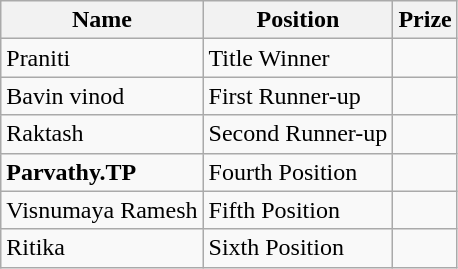<table class="wikitable">
<tr>
<th>Name</th>
<th>Position</th>
<th>Prize</th>
</tr>
<tr Lakshana first runner up>
<td><strong> </strong>Praniti</td>
<td>Title Winner</td>
<td></td>
</tr>
<tr>
<td>Bavin vinod</td>
<td>First Runner-up</td>
<td></td>
</tr>
<tr>
<td>Raktash</td>
<td>Second Runner-up</td>
<td></td>
</tr>
<tr>
<td><strong>Parvathy.TP</strong></td>
<td>Fourth Position</td>
<td></td>
</tr>
<tr>
<td>Visnumaya Ramesh</td>
<td>Fifth Position</td>
<td></td>
</tr>
<tr>
<td>Ritika</td>
<td>Sixth Position</td>
<td></td>
</tr>
</table>
